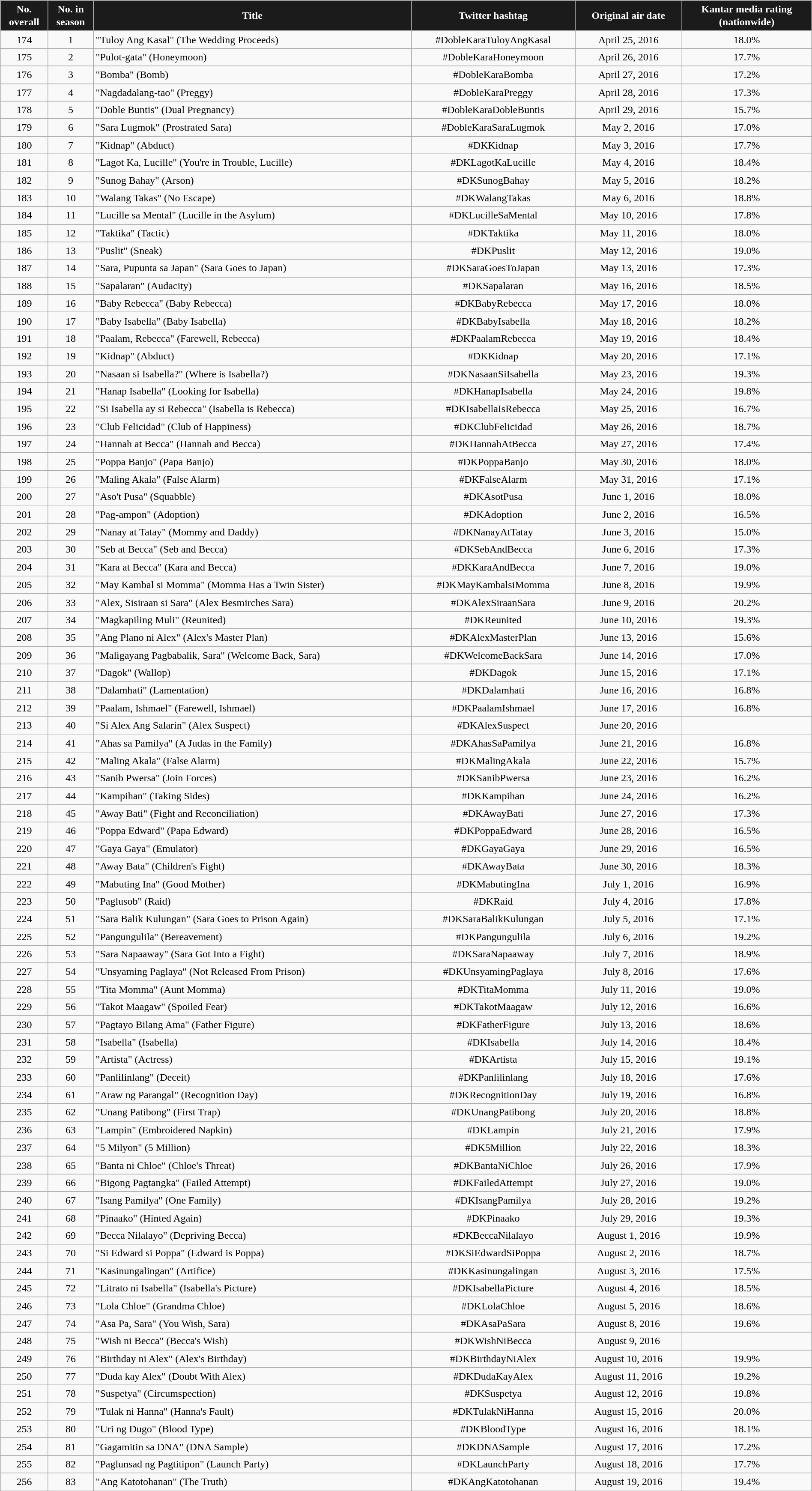<table class="wikitable" style="text-align:center; font-size:100%; line-height:20px;" width="100%">
<tr>
<th style="background:#1B1B1B; color:#ffffff">No. <br> overall</th>
<th style="background:#1B1B1B; color:#ffffff">No. in <br> season</th>
<th style="background:#1B1B1B; color:#ffffff">Title</th>
<th style="background:#1B1B1B; color:#ffffff">Twitter hashtag</th>
<th style="background:#1B1B1B; color:#ffffff">Original air date</th>
<th style="background:#1B1B1B; color:#ffffff">Kantar media rating <br> (nationwide)</th>
</tr>
<tr>
<td>174</td>
<td>1</td>
<td align="left">"Tuloy Ang Kasal" (The Wedding Proceeds)</td>
<td>#DobleKaraTuloyAngKasal</td>
<td>April 25, 2016</td>
<td>18.0%</td>
</tr>
<tr>
<td>175</td>
<td>2</td>
<td align="left">"Pulot-gata" (Honeymoon)</td>
<td>#DobleKaraHoneymoon</td>
<td>April 26, 2016</td>
<td>17.7%</td>
</tr>
<tr>
<td>176</td>
<td>3</td>
<td align="left">"Bomba" (Bomb)</td>
<td>#DobleKaraBomba</td>
<td>April 27, 2016</td>
<td>17.2%</td>
</tr>
<tr>
<td>177</td>
<td>4</td>
<td align="left">"Nagdadalang-tao" (Preggy)</td>
<td>#DobleKaraPreggy</td>
<td>April 28, 2016</td>
<td>17.3%</td>
</tr>
<tr>
<td>178</td>
<td>5</td>
<td align="left">"Doble Buntis" (Dual Pregnancy)</td>
<td>#DobleKaraDobleBuntis</td>
<td>April 29, 2016</td>
<td>15.7%</td>
</tr>
<tr>
<td>179</td>
<td>6</td>
<td align="left">"Sara Lugmok" (Prostrated Sara)</td>
<td>#DobleKaraSaraLugmok</td>
<td>May 2, 2016</td>
<td>17.0%</td>
</tr>
<tr>
<td>180</td>
<td>7</td>
<td align="left">"Kidnap" (Abduct)</td>
<td>#DKKidnap</td>
<td>May 3, 2016</td>
<td>17.7%</td>
</tr>
<tr>
<td>181</td>
<td>8</td>
<td align="left">"Lagot Ka, Lucille" (You're in Trouble, Lucille)</td>
<td>#DKLagotKaLucille</td>
<td>May 4, 2016</td>
<td>18.4%</td>
</tr>
<tr>
<td>182</td>
<td>9</td>
<td align="left">"Sunog Bahay" (Arson)</td>
<td>#DKSunogBahay</td>
<td>May 5, 2016</td>
<td>18.2%</td>
</tr>
<tr>
<td>183</td>
<td>10</td>
<td align="left">"Walang Takas" (No Escape)</td>
<td>#DKWalangTakas</td>
<td>May 6, 2016</td>
<td>18.8% </td>
</tr>
<tr>
<td>184</td>
<td>11</td>
<td align="left">"Lucille sa Mental" (Lucille in the Asylum)</td>
<td>#DKLucilleSaMental</td>
<td>May 10, 2016</td>
<td>17.8%</td>
</tr>
<tr>
<td>185</td>
<td>12</td>
<td align="left">"Taktika" (Tactic)</td>
<td>#DKTaktika</td>
<td>May 11, 2016</td>
<td>18.0%</td>
</tr>
<tr>
<td>186</td>
<td>13</td>
<td align="left">"Puslit" (Sneak)</td>
<td>#DKPuslit</td>
<td>May 12, 2016</td>
<td>19.0%</td>
</tr>
<tr>
<td>187</td>
<td>14</td>
<td align="left">"Sara, Pupunta sa Japan" (Sara Goes to Japan)</td>
<td>#DKSaraGoesToJapan</td>
<td>May 13, 2016</td>
<td>17.3%</td>
</tr>
<tr>
<td>188</td>
<td>15</td>
<td align="left">"Sapalaran" (Audacity)</td>
<td>#DKSapalaran</td>
<td>May 16, 2016</td>
<td>18.5%</td>
</tr>
<tr>
<td>189</td>
<td>16</td>
<td align="left">"Baby Rebecca" (Baby Rebecca)</td>
<td>#DKBabyRebecca</td>
<td>May 17, 2016</td>
<td>18.0%</td>
</tr>
<tr>
<td>190</td>
<td>17</td>
<td align="left">"Baby Isabella" (Baby Isabella)</td>
<td>#DKBabyIsabella</td>
<td>May 18, 2016</td>
<td>18.2%</td>
</tr>
<tr>
<td>191</td>
<td>18</td>
<td align="left">"Paalam, Rebecca" (Farewell, Rebecca)</td>
<td>#DKPaalamRebecca</td>
<td>May 19, 2016</td>
<td>18.4%</td>
</tr>
<tr>
<td>192</td>
<td>19</td>
<td align="left">"Kidnap" (Abduct)</td>
<td>#DKKidnap</td>
<td>May 20, 2016</td>
<td>17.1%</td>
</tr>
<tr>
<td>193</td>
<td>20</td>
<td align="left">"Nasaan si Isabella?" (Where is Isabella?)</td>
<td>#DKNasaanSiIsabella</td>
<td>May 23, 2016</td>
<td>19.3%</td>
</tr>
<tr>
<td>194</td>
<td>21</td>
<td align="left">"Hanap Isabella" (Looking for Isabella)</td>
<td>#DKHanapIsabella</td>
<td>May 24, 2016</td>
<td>19.8%</td>
</tr>
<tr>
<td>195</td>
<td>22</td>
<td align="left">"Si Isabella ay si Rebecca" (Isabella is Rebecca)</td>
<td>#DKIsabellaIsRebecca</td>
<td>May 25, 2016</td>
<td>16.7%</td>
</tr>
<tr>
<td>196</td>
<td>23</td>
<td align="left">"Club Felicidad" (Club of Happiness)</td>
<td>#DKClubFelicidad</td>
<td>May 26, 2016</td>
<td>18.7%</td>
</tr>
<tr>
<td>197</td>
<td>24</td>
<td align="left">"Hannah at Becca" (Hannah and Becca)</td>
<td>#DKHannahAtBecca</td>
<td>May 27, 2016</td>
<td>17.4%</td>
</tr>
<tr>
<td>198</td>
<td>25</td>
<td align="left">"Poppa Banjo" (Papa Banjo)</td>
<td>#DKPoppaBanjo</td>
<td>May 30, 2016</td>
<td>18.0%</td>
</tr>
<tr>
<td>199</td>
<td>26</td>
<td align="left">"Maling Akala" (False Alarm)</td>
<td>#DKFalseAlarm</td>
<td>May 31, 2016</td>
<td>17.1%</td>
</tr>
<tr>
<td>200</td>
<td>27</td>
<td align="left">"Aso't Pusa" (Squabble)</td>
<td>#DKAsotPusa</td>
<td>June 1, 2016</td>
<td>18.0%</td>
</tr>
<tr>
<td>201</td>
<td>28</td>
<td align="left">"Pag-ampon" (Adoption)</td>
<td>#DKAdoption</td>
<td>June 2, 2016</td>
<td>16.5%</td>
</tr>
<tr>
<td>202</td>
<td>29</td>
<td align="left">"Nanay at Tatay" (Mommy and Daddy)</td>
<td>#DKNanayAtTatay</td>
<td>June 3, 2016</td>
<td>15.0%</td>
</tr>
<tr>
<td>203</td>
<td>30</td>
<td align="left">"Seb at Becca" (Seb and Becca)</td>
<td>#DKSebAndBecca</td>
<td>June 6, 2016</td>
<td>17.3%</td>
</tr>
<tr>
<td>204</td>
<td>31</td>
<td align="left">"Kara at Becca" (Kara and Becca)</td>
<td>#DKKaraAndBecca</td>
<td>June 7, 2016</td>
<td>19.0%</td>
</tr>
<tr>
<td>205</td>
<td>32</td>
<td align="left">"May Kambal si Momma" (Momma Has a Twin Sister)</td>
<td>#DKMayKambalsiMomma</td>
<td>June 8, 2016</td>
<td>19.9%</td>
</tr>
<tr>
<td>206</td>
<td>33</td>
<td align="left">"Alex, Sisiraan si Sara" (Alex Besmirches Sara)</td>
<td>#DKAlexSiraanSara</td>
<td>June 9, 2016</td>
<td>20.2%</td>
</tr>
<tr>
<td>207</td>
<td>34</td>
<td align ="left">"Magkapiling Muli" (Reunited)</td>
<td>#DKReunited</td>
<td>June 10, 2016</td>
<td>19.3%</td>
</tr>
<tr>
<td>208</td>
<td>35</td>
<td align="left">"Ang Plano ni Alex" (Alex's Master Plan)</td>
<td>#DKAlexMasterPlan</td>
<td>June 13, 2016</td>
<td>15.6%</td>
</tr>
<tr>
<td>209</td>
<td>36</td>
<td align="left">"Maligayang Pagbabalik, Sara" (Welcome Back, Sara)</td>
<td>#DKWelcomeBackSara</td>
<td>June 14, 2016</td>
<td>17.0%</td>
</tr>
<tr>
<td>210</td>
<td>37</td>
<td align="left">"Dagok" (Wallop)</td>
<td>#DKDagok</td>
<td>June 15, 2016</td>
<td>17.1%</td>
</tr>
<tr>
<td>211</td>
<td>38</td>
<td align="left">"Dalamhati" (Lamentation)</td>
<td>#DKDalamhati</td>
<td>June 16, 2016</td>
<td>16.8%</td>
</tr>
<tr>
<td>212</td>
<td>39</td>
<td align="left">"Paalam, Ishmael" (Farewell, Ishmael)</td>
<td>#DKPaalamIshmael</td>
<td>June 17, 2016</td>
<td>16.8%</td>
</tr>
<tr>
<td>213</td>
<td>40</td>
<td align="left">"Si Alex Ang Salarin" (Alex Suspect)</td>
<td>#DKAlexSuspect</td>
<td>June 20, 2016</td>
<td></td>
</tr>
<tr>
<td>214</td>
<td>41</td>
<td align="left">"Ahas sa Pamilya" (A Judas in the Family)</td>
<td>#DKAhasSaPamilya</td>
<td>June 21, 2016</td>
<td>16.8%</td>
</tr>
<tr>
<td>215</td>
<td>42</td>
<td align="left">"Maling Akala" (False Alarm)</td>
<td>#DKMalingAkala</td>
<td>June 22, 2016</td>
<td>15.7%</td>
</tr>
<tr>
<td>216</td>
<td>43</td>
<td align="left">"Sanib Pwersa" (Join Forces)</td>
<td>#DKSanibPwersa</td>
<td>June 23, 2016</td>
<td>16.2%</td>
</tr>
<tr>
<td>217</td>
<td>44</td>
<td align="left">"Kampihan" (Taking Sides)</td>
<td>#DKKampihan</td>
<td>June 24, 2016</td>
<td>16.2%</td>
</tr>
<tr>
<td>218</td>
<td>45</td>
<td align="left">"Away Bati" (Fight and Reconciliation)</td>
<td>#DKAwayBati</td>
<td>June 27, 2016</td>
<td>17.3%</td>
</tr>
<tr>
<td>219</td>
<td>46</td>
<td align="left">"Poppa Edward" (Papa Edward)</td>
<td>#DKPoppaEdward</td>
<td>June 28, 2016</td>
<td>16.5%</td>
</tr>
<tr>
<td>220</td>
<td>47</td>
<td align="left">"Gaya Gaya" (Emulator)</td>
<td>#DKGayaGaya</td>
<td>June 29, 2016</td>
<td>16.5%</td>
</tr>
<tr>
<td>221</td>
<td>48</td>
<td align="left">"Away Bata" (Children's Fight)</td>
<td>#DKAwayBata</td>
<td>June 30, 2016</td>
<td>18.3%</td>
</tr>
<tr>
<td>222</td>
<td>49</td>
<td align="left">"Mabuting Ina" (Good Mother)</td>
<td>#DKMabutingIna</td>
<td>July 1, 2016</td>
<td>16.9%</td>
</tr>
<tr>
<td>223</td>
<td>50</td>
<td align="left">"Paglusob" (Raid)</td>
<td>#DKRaid</td>
<td>July 4, 2016</td>
<td>17.8%</td>
</tr>
<tr>
<td>224</td>
<td>51</td>
<td align="left">"Sara Balik Kulungan" (Sara Goes to Prison Again)</td>
<td>#DKSaraBalikKulungan</td>
<td>July 5, 2016</td>
<td>17.1%</td>
</tr>
<tr>
<td>225</td>
<td>52</td>
<td align="left">"Pangungulila" (Bereavement)</td>
<td>#DKPangungulila</td>
<td>July 6, 2016</td>
<td>19.2%</td>
</tr>
<tr>
<td>226</td>
<td>53</td>
<td align="left">"Sara Napaaway" (Sara Got Into a Fight)</td>
<td>#DKSaraNapaaway</td>
<td>July 7, 2016</td>
<td>18.9%</td>
</tr>
<tr>
<td>227</td>
<td>54</td>
<td align="left">"Unsyaming Paglaya" (Not Released From Prison)</td>
<td>#DKUnsyamingPaglaya</td>
<td>July 8, 2016</td>
<td>17.6%</td>
</tr>
<tr>
<td>228</td>
<td>55</td>
<td align="left">"Tita Momma" (Aunt Momma)</td>
<td>#DKTitaMomma</td>
<td>July 11, 2016</td>
<td>19.0%</td>
</tr>
<tr>
<td>229</td>
<td>56</td>
<td align="left">"Takot Maagaw" (Spoiled Fear)</td>
<td>#DKTakotMaagaw</td>
<td>July 12, 2016</td>
<td>16.6%</td>
</tr>
<tr>
<td>230</td>
<td>57</td>
<td align="left">"Pagtayo Bilang Ama" (Father Figure)</td>
<td>#DKFatherFigure</td>
<td>July 13, 2016</td>
<td>18.6%</td>
</tr>
<tr>
<td>231</td>
<td>58</td>
<td align="left">"Isabella" (Isabella)</td>
<td>#DKIsabella</td>
<td>July 14, 2016</td>
<td>18.4%</td>
</tr>
<tr>
<td>232</td>
<td>59</td>
<td align="left">"Artista" (Actress)</td>
<td>#DKArtista</td>
<td>July 15, 2016</td>
<td>19.1%</td>
</tr>
<tr>
<td>233</td>
<td>60</td>
<td align="left">"Panlilinlang" (Deceit)</td>
<td>#DKPanlilinlang</td>
<td>July 18, 2016</td>
<td>17.6%</td>
</tr>
<tr>
<td>234</td>
<td>61</td>
<td align="left">"Araw ng Parangal" (Recognition Day)</td>
<td>#DKRecognitionDay</td>
<td>July 19, 2016</td>
<td>16.8%</td>
</tr>
<tr>
<td>235</td>
<td>62</td>
<td align="left">"Unang Patibong" (First Trap)</td>
<td>#DKUnangPatibong</td>
<td>July 20, 2016</td>
<td>18.8%</td>
</tr>
<tr>
<td>236</td>
<td>63</td>
<td align="left">"Lampin" (Embroidered Napkin)</td>
<td>#DKLampin</td>
<td>July 21, 2016</td>
<td>17.9%</td>
</tr>
<tr>
<td>237</td>
<td>64</td>
<td align="left">"5 Milyon" (5 Million)</td>
<td>#DK5Million</td>
<td>July 22, 2016</td>
<td>18.3%</td>
</tr>
<tr>
<td>238</td>
<td>65</td>
<td align="left">"Banta ni Chloe" (Chloe's Threat)</td>
<td>#DKBantaNiChloe</td>
<td>July 26, 2016</td>
<td>17.9%</td>
</tr>
<tr>
<td>239</td>
<td>66</td>
<td align="left">"Bigong Pagtangka" (Failed Attempt)</td>
<td>#DKFailedAttempt</td>
<td>July 27, 2016</td>
<td>19.0%</td>
</tr>
<tr>
<td>240</td>
<td>67</td>
<td align="left">"Isang Pamilya" (One Family)</td>
<td>#DKIsangPamilya</td>
<td>July 28, 2016</td>
<td>19.2%</td>
</tr>
<tr>
<td>241</td>
<td>68</td>
<td align="left">"Pinaako" (Hinted Again)</td>
<td>#DKPinaako</td>
<td>July 29, 2016</td>
<td>19.3%</td>
</tr>
<tr>
<td>242</td>
<td>69</td>
<td align="left">"Becca Nilalayo" (Depriving Becca)</td>
<td>#DKBeccaNilalayo</td>
<td>August 1, 2016</td>
<td>19.9%</td>
</tr>
<tr>
<td>243</td>
<td>70</td>
<td align="left">"Si Edward si Poppa" (Edward is Poppa)</td>
<td>#DKSiEdwardSiPoppa</td>
<td>August 2, 2016</td>
<td>18.7%</td>
</tr>
<tr>
<td>244</td>
<td>71</td>
<td align="left">"Kasinungalingan" (Artifice)</td>
<td>#DKKasinungalingan</td>
<td>August 3, 2016</td>
<td>17.5%</td>
</tr>
<tr>
<td>245</td>
<td>72</td>
<td align="left">"Litrato ni Isabella" (Isabella's Picture)</td>
<td>#DKIsabellaPicture</td>
<td>August 4, 2016</td>
<td>18.5%</td>
</tr>
<tr>
<td>246</td>
<td>73</td>
<td align="left">"Lola Chloe" (Grandma Chloe)</td>
<td>#DKLolaChloe</td>
<td>August 5, 2016</td>
<td>18.6%</td>
</tr>
<tr>
<td>247</td>
<td>74</td>
<td align="left">"Asa Pa, Sara" (You Wish, Sara)</td>
<td>#DKAsaPaSara</td>
<td>August 8, 2016</td>
<td>19.6%</td>
</tr>
<tr>
</tr>
<tr>
<td>248</td>
<td>75</td>
<td align="left">"Wish ni Becca" (Becca's Wish)</td>
<td>#DKWishNiBecca</td>
<td>August 9, 2016</td>
<td></td>
</tr>
<tr>
<td>249</td>
<td>76</td>
<td align="left">"Birthday ni Alex" (Alex's Birthday)</td>
<td>#DKBirthdayNiAlex</td>
<td>August 10, 2016</td>
<td>19.9%</td>
</tr>
<tr>
<td>250</td>
<td>77</td>
<td align="left">"Duda kay Alex" (Doubt With Alex)</td>
<td>#DKDudaKayAlex</td>
<td>August 11, 2016</td>
<td>19.2%</td>
</tr>
<tr>
<td>251</td>
<td>78</td>
<td align="left">"Suspetya" (Circumspection)</td>
<td>#DKSuspetya</td>
<td>August 12, 2016</td>
<td>19.8%</td>
</tr>
<tr>
<td>252</td>
<td>79</td>
<td align="left">"Tulak ni Hanna" (Hanna's Fault)</td>
<td>#DKTulakNiHanna</td>
<td>August 15, 2016</td>
<td>20.0%</td>
</tr>
<tr>
<td>253</td>
<td>80</td>
<td align="left">"Uri ng Dugo" (Blood Type)</td>
<td>#DKBloodType</td>
<td>August 16, 2016</td>
<td>18.1%</td>
</tr>
<tr>
<td>254</td>
<td>81</td>
<td align="left">"Gagamitin sa DNA" (DNA Sample)</td>
<td>#DKDNASample</td>
<td>August 17, 2016</td>
<td>17.2%</td>
</tr>
<tr>
<td>255</td>
<td>82</td>
<td align="left">"Paglunsad ng Pagtitipon" (Launch Party)</td>
<td>#DKLaunchParty</td>
<td>August 18, 2016</td>
<td>17.7%</td>
</tr>
<tr>
<td>256</td>
<td>83</td>
<td align="left">"Ang Katotohanan" (The Truth)</td>
<td>#DKAngKatotohanan</td>
<td>August 19, 2016</td>
<td>19.4%</td>
</tr>
</table>
